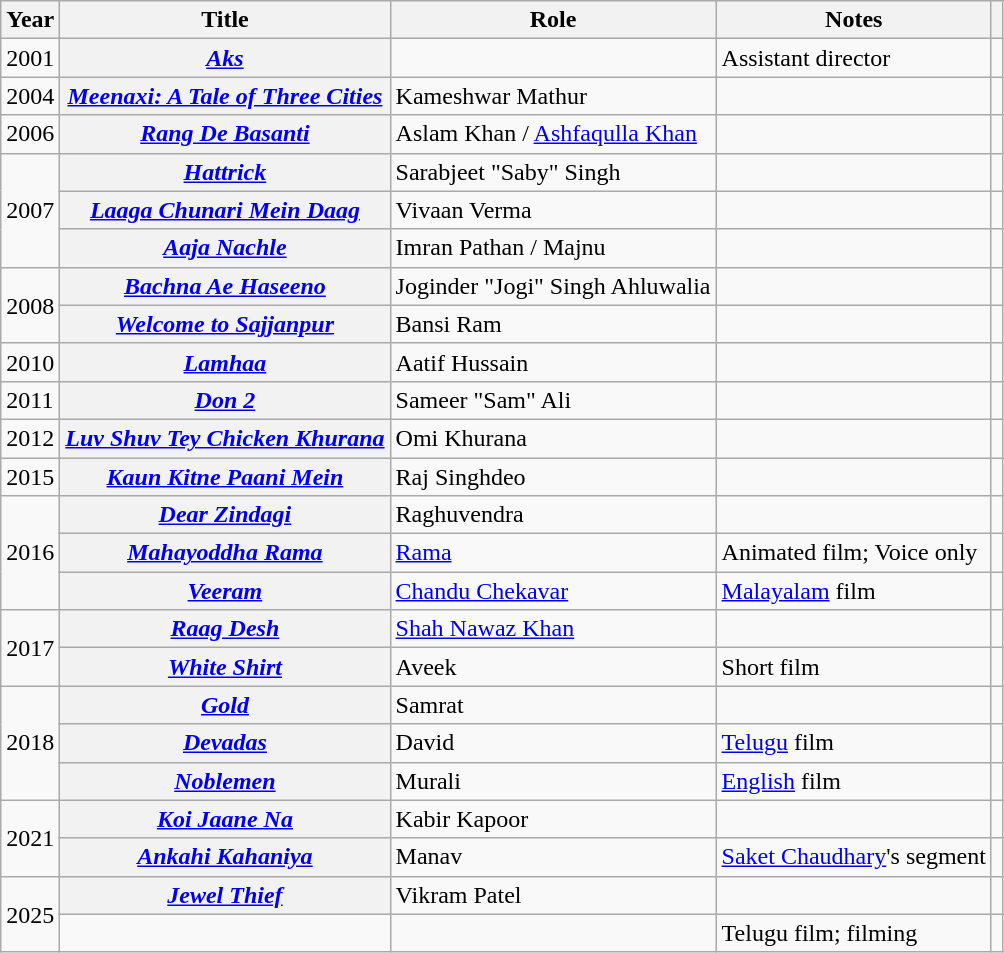<table class="wikitable sortable plainrowheaders">
<tr>
<th>Year</th>
<th>Title</th>
<th>Role</th>
<th class="unsortable">Notes</th>
<th class="unsortable"></th>
</tr>
<tr>
<td>2001</td>
<th scope="row"><em><a href='#'>Aks</a></em></th>
<td></td>
<td>Assistant director</td>
<td></td>
</tr>
<tr>
<td>2004</td>
<th scope="row"><em><a href='#'>Meenaxi: A Tale of Three Cities</a></em></th>
<td>Kameshwar Mathur</td>
<td></td>
<td></td>
</tr>
<tr>
<td>2006</td>
<th scope="row"><em><a href='#'>Rang De Basanti</a></em></th>
<td>Aslam Khan / <a href='#'>Ashfaqulla Khan</a></td>
<td></td>
<td></td>
</tr>
<tr>
<td rowspan="3">2007</td>
<th scope="row"><em><a href='#'>Hattrick</a></em></th>
<td>Sarabjeet "Saby" Singh</td>
<td></td>
<td></td>
</tr>
<tr>
<th scope="row"><em><a href='#'>Laaga Chunari Mein Daag</a></em></th>
<td>Vivaan Verma</td>
<td></td>
<td></td>
</tr>
<tr>
<th scope="row"><em><a href='#'>Aaja Nachle</a></em></th>
<td>Imran Pathan / Majnu</td>
<td></td>
<td></td>
</tr>
<tr>
<td rowspan="2">2008</td>
<th scope="row"><em><a href='#'>Bachna Ae Haseeno</a></em></th>
<td>Joginder "Jogi" Singh Ahluwalia</td>
<td></td>
<td></td>
</tr>
<tr>
<th scope="row"><em><a href='#'>Welcome to Sajjanpur</a></em></th>
<td>Bansi Ram</td>
<td></td>
<td></td>
</tr>
<tr>
<td>2010</td>
<th scope="row"><em><a href='#'>Lamhaa</a></em></th>
<td>Aatif Hussain</td>
<td></td>
<td></td>
</tr>
<tr>
<td>2011</td>
<th scope="row"><em><a href='#'>Don 2</a></em></th>
<td>Sameer "Sam" Ali</td>
<td></td>
<td></td>
</tr>
<tr>
<td>2012</td>
<th scope="row"><em><a href='#'>Luv Shuv Tey Chicken Khurana</a></em></th>
<td>Omi Khurana</td>
<td></td>
<td></td>
</tr>
<tr>
<td>2015</td>
<th scope="row"><em> <a href='#'>Kaun Kitne Paani Mein</a></em></th>
<td>Raj Singhdeo</td>
<td></td>
<td></td>
</tr>
<tr>
<td rowspan="3">2016</td>
<th scope="row"><em><a href='#'>Dear Zindagi</a></em></th>
<td>Raghuvendra</td>
<td></td>
<td></td>
</tr>
<tr>
<th scope="row"><em><a href='#'>Mahayoddha Rama</a></em></th>
<td><a href='#'>Rama</a></td>
<td>Animated film; Voice only</td>
<td></td>
</tr>
<tr>
<th scope="row"><em><a href='#'>Veeram</a></em></th>
<td><a href='#'>Chandu Chekavar</a></td>
<td><a href='#'>Malayalam</a> film</td>
<td></td>
</tr>
<tr>
<td rowspan="2">2017</td>
<th scope="row"><em><a href='#'>Raag Desh</a></em></th>
<td><a href='#'>Shah Nawaz Khan</a></td>
<td></td>
<td></td>
</tr>
<tr>
<th scope="row"><em><a href='#'>White Shirt</a></em></th>
<td>Aveek</td>
<td>Short film</td>
<td></td>
</tr>
<tr>
<td rowspan="3">2018</td>
<th scope="row"><em><a href='#'>Gold</a></em></th>
<td>Samrat</td>
<td></td>
<td></td>
</tr>
<tr>
<th scope="row"><em><a href='#'>Devadas</a></em></th>
<td>David</td>
<td><a href='#'>Telugu</a> film</td>
<td></td>
</tr>
<tr>
<th scope="row"><em><a href='#'>Noblemen</a></em></th>
<td>Murali</td>
<td><a href='#'>English</a> film</td>
<td></td>
</tr>
<tr>
<td rowspan="2">2021</td>
<th scope="row"><em><a href='#'>Koi Jaane Na</a></em></th>
<td>Kabir Kapoor</td>
<td></td>
<td></td>
</tr>
<tr>
<th scope="row"><em><a href='#'>Ankahi Kahaniya</a></em></th>
<td>Manav</td>
<td><a href='#'>Saket Chaudhary</a>'s segment</td>
<td></td>
</tr>
<tr>
<td rowspan="2">2025</td>
<th scope="row"><em><a href='#'>Jewel Thief</a></em></th>
<td>Vikram Patel</td>
<td></td>
<td></td>
</tr>
<tr>
<td></td>
<td></td>
<td>Telugu film; filming</td>
<td></td>
</tr>
</table>
